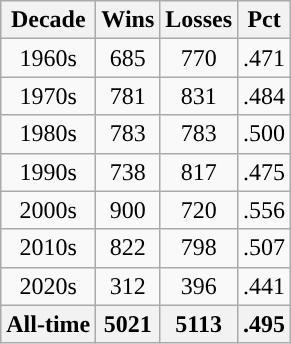<table class="wikitable" style="text-align:center">
<tr>
<th style="text-align:center; ">Decade</th>
<th style="text-align:center; ">Wins</th>
<th style="text-align:center; ">Losses</th>
<th style="text-align:center; ">Pct</th>
</tr>
<tr>
<td>1960s</td>
<td>685</td>
<td>770</td>
<td>.471</td>
</tr>
<tr>
<td>1970s</td>
<td>781</td>
<td>831</td>
<td>.484</td>
</tr>
<tr>
<td>1980s</td>
<td>783</td>
<td>783</td>
<td>.500</td>
</tr>
<tr>
<td>1990s</td>
<td>738</td>
<td>817</td>
<td>.475</td>
</tr>
<tr>
<td>2000s</td>
<td>900</td>
<td>720</td>
<td>.556</td>
</tr>
<tr>
<td>2010s</td>
<td>822</td>
<td>798</td>
<td>.507</td>
</tr>
<tr>
<td>2020s</td>
<td>312</td>
<td>396</td>
<td>.441</td>
</tr>
<tr style="background:#f0f0f0; font-weight:bold">
<th style="text-align:center; ">All-time</th>
<th style="text-align:center; ">5021</th>
<th style="text-align:center; ">5113</th>
<th style="text-align:center; ">.495</th>
</tr>
</table>
